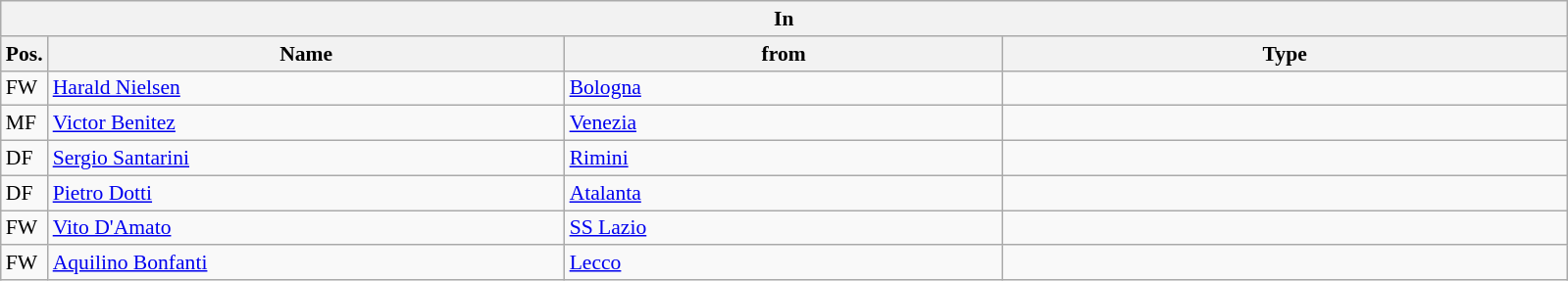<table class="wikitable" style="font-size:90%;">
<tr>
<th colspan="4">In</th>
</tr>
<tr>
<th width=3%>Pos.</th>
<th width=33%>Name</th>
<th width=28%>from</th>
<th width=36%>Type</th>
</tr>
<tr>
<td>FW</td>
<td><a href='#'>Harald Nielsen</a></td>
<td><a href='#'>Bologna</a></td>
<td></td>
</tr>
<tr>
<td>MF</td>
<td><a href='#'>Victor Benitez</a></td>
<td><a href='#'>Venezia</a></td>
<td></td>
</tr>
<tr>
<td>DF</td>
<td><a href='#'>Sergio Santarini</a></td>
<td><a href='#'>Rimini</a></td>
<td></td>
</tr>
<tr>
<td>DF</td>
<td><a href='#'>Pietro Dotti</a></td>
<td><a href='#'>Atalanta</a></td>
<td></td>
</tr>
<tr>
<td>FW</td>
<td><a href='#'>Vito D'Amato</a></td>
<td><a href='#'>SS Lazio</a></td>
<td></td>
</tr>
<tr>
<td>FW</td>
<td><a href='#'>Aquilino Bonfanti</a></td>
<td><a href='#'>Lecco</a></td>
<td></td>
</tr>
</table>
